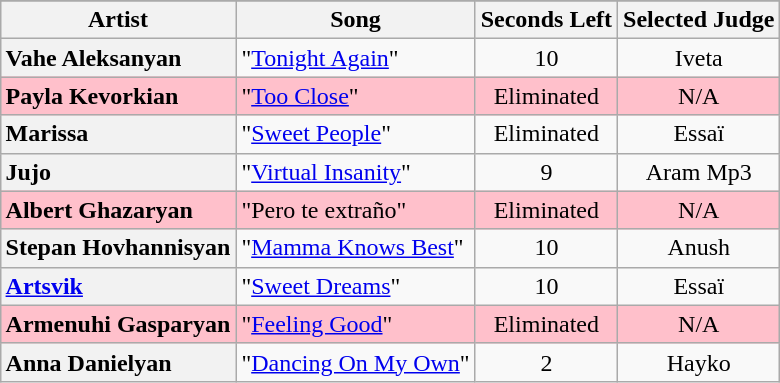<table class="sortable wikitable plainrowheaders" style="margin: 1em auto 1em auto; text-align:center;">
<tr>
</tr>
<tr>
<th scope="col">Artist</th>
<th scope="col">Song</th>
<th scope="col">Seconds Left</th>
<th scope="col">Selected Judge</th>
</tr>
<tr>
<th scope="row" style="text-align:left">Vahe Aleksanyan</th>
<td style="text-align:left">"<a href='#'>Tonight Again</a>"</td>
<td>10</td>
<td>Iveta</td>
</tr>
<tr style="background:pink;">
<th scope="row" style="background:pink; text-align:left">Payla Kevorkian</th>
<td style="text-align:left">"<a href='#'>Too Close</a>"</td>
<td>Eliminated</td>
<td align="center">N/A</td>
</tr>
<tr>
<th scope="row" style="text-align:left">Marissa</th>
<td style="text-align:left">"<a href='#'>Sweet People</a>"</td>
<td>Eliminated</td>
<td>Essaï</td>
</tr>
<tr>
<th scope="row" style="text-align:left">Jujo</th>
<td style="text-align:left">"<a href='#'>Virtual Insanity</a>"</td>
<td>9</td>
<td>Aram Mp3</td>
</tr>
<tr style="background:pink;">
<th scope="row" style="background:pink; text-align:left">Albert Ghazaryan</th>
<td style="text-align:left">"Pero te extraño"</td>
<td>Eliminated</td>
<td align="center">N/A</td>
</tr>
<tr>
<th scope="row" style="text-align:left">Stepan Hovhannisyan</th>
<td style="text-align:left">"<a href='#'>Mamma Knows Best</a>"</td>
<td>10</td>
<td>Anush</td>
</tr>
<tr>
<th scope="row" style="text-align:left"><a href='#'>Artsvik</a></th>
<td style="text-align:left">"<a href='#'>Sweet Dreams</a>"</td>
<td>10</td>
<td>Essaï</td>
</tr>
<tr style="background:pink;">
<th scope="row" style="background:pink; text-align:left">Armenuhi Gasparyan</th>
<td style="text-align:left">"<a href='#'>Feeling Good</a>"</td>
<td>Eliminated</td>
<td align="center">N/A</td>
</tr>
<tr>
<th scope="row" style="text-align:left">Anna Danielyan</th>
<td style="text-align:left">"<a href='#'>Dancing On My Own</a>"</td>
<td>2</td>
<td>Hayko</td>
</tr>
</table>
